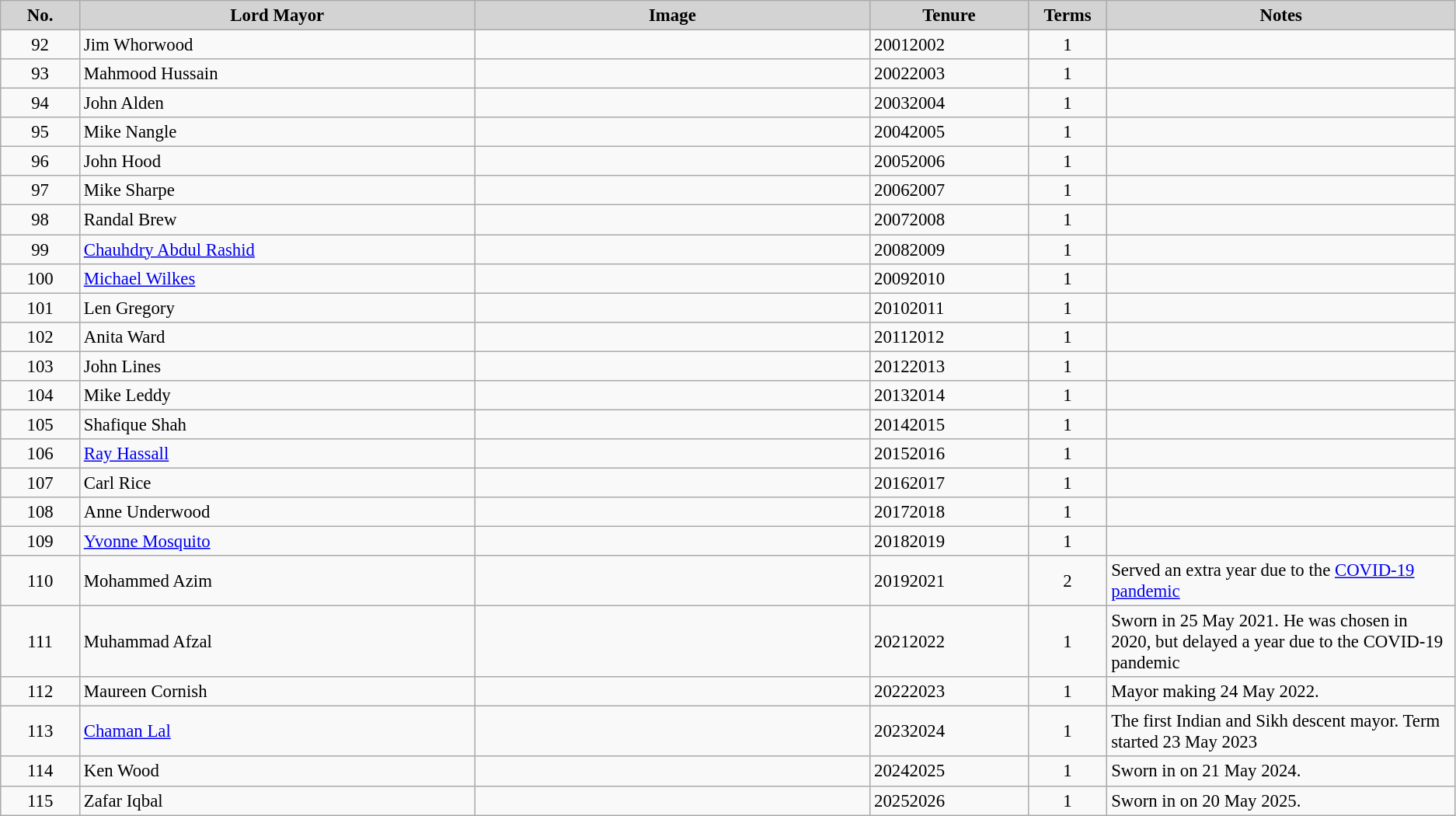<table class="wikitable" style="font-size:95%; ">
<tr>
<th ! style="background:#d3d3d3; width:5%;">No.</th>
<th style="background:#d3d3d3; width:25%;">Lord Mayor</th>
<th style="background:#d3d3d3; width:25%;">Image</th>
<th style="background:#d3d3d3; width:10%;">Tenure</th>
<th style="background:#d3d3d3; width:5%;">Terms</th>
<th style="background:#d3d3d3; width:22%;">Notes</th>
</tr>
<tr>
<td align=center>92</td>
<td>Jim Whorwood</td>
<td></td>
<td>20012002</td>
<td align=center>1</td>
<td></td>
</tr>
<tr>
<td align=center>93</td>
<td>Mahmood Hussain</td>
<td></td>
<td>20022003</td>
<td align=center>1</td>
<td></td>
</tr>
<tr>
<td align=center>94</td>
<td>John Alden</td>
<td></td>
<td>20032004</td>
<td align=center>1</td>
<td></td>
</tr>
<tr>
<td align=center>95</td>
<td>Mike Nangle</td>
<td></td>
<td>20042005</td>
<td align=center>1</td>
<td></td>
</tr>
<tr>
<td align=center>96</td>
<td>John Hood</td>
<td></td>
<td>20052006</td>
<td align=center>1</td>
<td></td>
</tr>
<tr>
<td align=center>97</td>
<td>Mike Sharpe</td>
<td></td>
<td>20062007</td>
<td align=center>1</td>
<td></td>
</tr>
<tr>
<td align=center>98</td>
<td>Randal Brew</td>
<td></td>
<td>20072008</td>
<td align=center>1</td>
<td></td>
</tr>
<tr>
<td align=center>99</td>
<td><a href='#'>Chauhdry Abdul Rashid</a></td>
<td></td>
<td>20082009</td>
<td align=center>1</td>
<td></td>
</tr>
<tr>
<td align=center>100</td>
<td><a href='#'>Michael Wilkes</a></td>
<td></td>
<td>20092010</td>
<td align=center>1</td>
<td></td>
</tr>
<tr>
<td align=center>101</td>
<td>Len Gregory</td>
<td></td>
<td>20102011</td>
<td align=center>1</td>
<td></td>
</tr>
<tr>
<td align=center>102</td>
<td>Anita Ward</td>
<td></td>
<td>20112012</td>
<td align=center>1</td>
<td></td>
</tr>
<tr>
<td align=center>103</td>
<td>John Lines</td>
<td></td>
<td>20122013</td>
<td align=center>1</td>
<td></td>
</tr>
<tr>
<td align=center>104</td>
<td>Mike Leddy</td>
<td></td>
<td>20132014</td>
<td align=center>1</td>
<td></td>
</tr>
<tr>
<td align=center>105</td>
<td>Shafique Shah</td>
<td></td>
<td>20142015</td>
<td align=center>1</td>
<td></td>
</tr>
<tr>
<td align=center>106</td>
<td><a href='#'>Ray Hassall</a></td>
<td></td>
<td>20152016</td>
<td align=center>1</td>
<td></td>
</tr>
<tr>
<td align=center>107</td>
<td>Carl Rice</td>
<td></td>
<td>20162017</td>
<td align=center>1</td>
<td></td>
</tr>
<tr>
<td align=center>108</td>
<td>Anne Underwood</td>
<td></td>
<td>20172018</td>
<td align=center>1</td>
<td></td>
</tr>
<tr>
<td align=center>109</td>
<td><a href='#'>Yvonne Mosquito</a></td>
<td></td>
<td>20182019</td>
<td align=center>1</td>
<td></td>
</tr>
<tr>
<td align=center>110</td>
<td>Mohammed Azim</td>
<td></td>
<td>20192021</td>
<td align=center>2</td>
<td>Served an extra year due to the <a href='#'>COVID-19 pandemic</a></td>
</tr>
<tr>
<td align=center>111</td>
<td>Muhammad Afzal</td>
<td></td>
<td>20212022</td>
<td align=center>1</td>
<td>Sworn in 25 May 2021. He was chosen in 2020, but delayed a year due to the COVID-19 pandemic</td>
</tr>
<tr>
<td align=center>112</td>
<td>Maureen Cornish</td>
<td></td>
<td>20222023</td>
<td align=center>1</td>
<td>Mayor making 24 May 2022.</td>
</tr>
<tr>
<td align=center>113</td>
<td><a href='#'>Chaman Lal</a></td>
<td></td>
<td>20232024</td>
<td align=center>1</td>
<td>The first Indian and Sikh descent mayor. Term started 23 May 2023</td>
</tr>
<tr>
<td align=center>114</td>
<td>Ken Wood</td>
<td></td>
<td>20242025</td>
<td align=center>1</td>
<td>Sworn in on 21 May 2024.</td>
</tr>
<tr>
<td align=center>115</td>
<td>Zafar Iqbal</td>
<td></td>
<td>20252026</td>
<td align=center>1</td>
<td>Sworn in on 20 May 2025.</td>
</tr>
</table>
